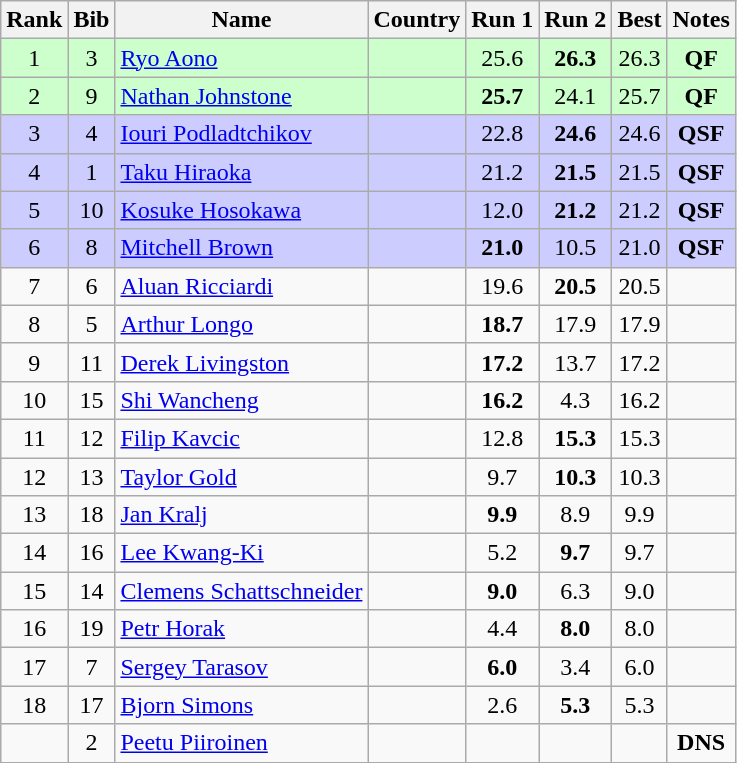<table class="wikitable sortable" style="text-align:center">
<tr>
<th>Rank</th>
<th>Bib</th>
<th>Name</th>
<th>Country</th>
<th>Run 1</th>
<th>Run 2</th>
<th>Best</th>
<th>Notes</th>
</tr>
<tr bgcolor="#ccffcc">
<td>1</td>
<td>3</td>
<td align=left><a href='#'>Ryo Aono</a></td>
<td align=left></td>
<td>25.6</td>
<td><strong>26.3</strong></td>
<td>26.3</td>
<td><strong>QF</strong></td>
</tr>
<tr bgcolor="#ccffcc">
<td>2</td>
<td>9</td>
<td align=left><a href='#'>Nathan Johnstone</a></td>
<td align=left></td>
<td><strong>25.7</strong></td>
<td>24.1</td>
<td>25.7</td>
<td><strong>QF</strong></td>
</tr>
<tr bgcolor="#ccccff">
<td>3</td>
<td>4</td>
<td align=left><a href='#'>Iouri Podladtchikov</a></td>
<td align=left></td>
<td>22.8</td>
<td><strong>24.6</strong></td>
<td>24.6</td>
<td><strong>QSF</strong></td>
</tr>
<tr bgcolor="#ccccff">
<td>4</td>
<td>1</td>
<td align=left><a href='#'>Taku Hiraoka</a></td>
<td align=left></td>
<td>21.2</td>
<td><strong>21.5</strong></td>
<td>21.5</td>
<td><strong>QSF</strong></td>
</tr>
<tr bgcolor="#ccccff">
<td>5</td>
<td>10</td>
<td align=left><a href='#'>Kosuke Hosokawa</a></td>
<td align=left></td>
<td>12.0</td>
<td><strong>21.2</strong></td>
<td>21.2</td>
<td><strong>QSF</strong></td>
</tr>
<tr bgcolor="#ccccff">
<td>6</td>
<td>8</td>
<td align=left><a href='#'>Mitchell Brown</a></td>
<td align=left></td>
<td><strong>21.0</strong></td>
<td>10.5</td>
<td>21.0</td>
<td><strong>QSF</strong></td>
</tr>
<tr>
<td>7</td>
<td>6</td>
<td align=left><a href='#'>Aluan Ricciardi</a></td>
<td align=left></td>
<td>19.6</td>
<td><strong>20.5</strong></td>
<td>20.5</td>
<td></td>
</tr>
<tr>
<td>8</td>
<td>5</td>
<td align=left><a href='#'>Arthur Longo</a></td>
<td align=left></td>
<td><strong>18.7</strong></td>
<td>17.9</td>
<td>17.9</td>
<td></td>
</tr>
<tr>
<td>9</td>
<td>11</td>
<td align=left><a href='#'>Derek Livingston</a></td>
<td align=left></td>
<td><strong>17.2</strong></td>
<td>13.7</td>
<td>17.2</td>
<td></td>
</tr>
<tr>
<td>10</td>
<td>15</td>
<td align=left><a href='#'>Shi Wancheng</a></td>
<td align=left></td>
<td><strong>16.2</strong></td>
<td>4.3</td>
<td>16.2</td>
<td></td>
</tr>
<tr>
<td>11</td>
<td>12</td>
<td align=left><a href='#'>Filip Kavcic</a></td>
<td align=left></td>
<td>12.8</td>
<td><strong>15.3</strong></td>
<td>15.3</td>
<td></td>
</tr>
<tr>
<td>12</td>
<td>13</td>
<td align=left><a href='#'>Taylor Gold</a></td>
<td align=left></td>
<td>9.7</td>
<td><strong>10.3</strong></td>
<td>10.3</td>
<td></td>
</tr>
<tr>
<td>13</td>
<td>18</td>
<td align=left><a href='#'>Jan Kralj</a></td>
<td align=left></td>
<td><strong>9.9</strong></td>
<td>8.9</td>
<td>9.9</td>
<td></td>
</tr>
<tr>
<td>14</td>
<td>16</td>
<td align=left><a href='#'>Lee Kwang-Ki</a></td>
<td align=left></td>
<td>5.2</td>
<td><strong>9.7</strong></td>
<td>9.7</td>
<td></td>
</tr>
<tr>
<td>15</td>
<td>14</td>
<td align=left><a href='#'>Clemens Schattschneider</a></td>
<td align=left></td>
<td><strong>9.0</strong></td>
<td>6.3</td>
<td>9.0</td>
<td></td>
</tr>
<tr>
<td>16</td>
<td>19</td>
<td align=left><a href='#'>Petr Horak</a></td>
<td align=left></td>
<td>4.4</td>
<td><strong>8.0</strong></td>
<td>8.0</td>
<td></td>
</tr>
<tr>
<td>17</td>
<td>7</td>
<td align=left><a href='#'>Sergey Tarasov</a></td>
<td align=left></td>
<td><strong>6.0</strong></td>
<td>3.4</td>
<td>6.0</td>
<td></td>
</tr>
<tr>
<td>18</td>
<td>17</td>
<td align=left><a href='#'>Bjorn Simons</a></td>
<td align=left></td>
<td>2.6</td>
<td><strong>5.3</strong></td>
<td>5.3</td>
<td></td>
</tr>
<tr>
<td></td>
<td>2</td>
<td align=left><a href='#'>Peetu Piiroinen</a></td>
<td align=left></td>
<td></td>
<td></td>
<td></td>
<td><strong>DNS</strong></td>
</tr>
</table>
